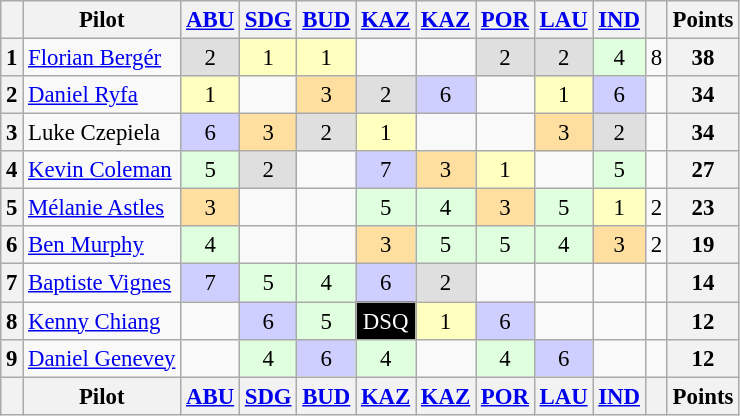<table class="wikitable" style="font-size:95%; text-align:center">
<tr>
<th></th>
<th>Pilot</th>
<th><a href='#'>ABU</a><br></th>
<th><a href='#'>SDG</a><br></th>
<th><a href='#'>BUD</a><br></th>
<th><a href='#'>KAZ</a><br></th>
<th><a href='#'>KAZ</a><br></th>
<th><a href='#'>POR</a><br></th>
<th><a href='#'>LAU</a><br></th>
<th><a href='#'>IND</a><br></th>
<th></th>
<th>Points</th>
</tr>
<tr>
<th>1</th>
<td align=left> <a href='#'>Florian Bergér</a></td>
<td style="background:#dfdfdf;">2</td>
<td style="background:#ffffbf;">1</td>
<td style="background:#ffffbf;">1</td>
<td></td>
<td></td>
<td style="background:#dfdfdf;">2</td>
<td style="background:#dfdfdf;">2</td>
<td style="background:#dfffdf;">4</td>
<td>8</td>
<th>38</th>
</tr>
<tr>
<th>2</th>
<td align=left> <a href='#'>Daniel Ryfa</a></td>
<td style="background:#ffffbf;">1</td>
<td></td>
<td style="background:#ffdf9f;">3</td>
<td style="background:#dfdfdf;">2</td>
<td style="background:#cfcfff;">6</td>
<td></td>
<td style="background:#ffffbf;">1</td>
<td style="background:#cfcfff;">6</td>
<td></td>
<th>34</th>
</tr>
<tr>
<th>3</th>
<td align=left> Luke Czepiela</td>
<td style="background:#cfcfff;">6</td>
<td style="background:#ffdf9f;">3</td>
<td style="background:#dfdfdf;">2</td>
<td style="background:#ffffbf;">1</td>
<td></td>
<td></td>
<td style="background:#ffdf9f;">3</td>
<td style="background:#dfdfdf;">2</td>
<td></td>
<th>34</th>
</tr>
<tr>
<th>4</th>
<td align=left> <a href='#'>Kevin Coleman</a></td>
<td style="background:#dfffdf;">5</td>
<td style="background:#dfdfdf;">2</td>
<td></td>
<td style="background:#cfcfff;">7</td>
<td style="background:#ffdf9f;">3</td>
<td style="background:#ffffbf;">1</td>
<td></td>
<td style="background:#dfffdf;">5</td>
<td></td>
<th>27</th>
</tr>
<tr>
<th>5</th>
<td align=left> <a href='#'>Mélanie Astles</a></td>
<td style="background:#ffdf9f;">3</td>
<td></td>
<td></td>
<td style="background:#dfffdf;">5</td>
<td style="background:#dfffdf;">4</td>
<td style="background:#ffdf9f;">3</td>
<td style="background:#dfffdf;">5</td>
<td style="background:#ffffbf;">1</td>
<td>2</td>
<th>23</th>
</tr>
<tr>
<th>6</th>
<td align=left> <a href='#'>Ben Murphy</a></td>
<td style="background:#dfffdf;">4</td>
<td></td>
<td></td>
<td style="background:#ffdf9f;">3</td>
<td style="background:#dfffdf;">5</td>
<td style="background:#dfffdf;">5</td>
<td style="background:#dfffdf;">4</td>
<td style="background:#ffdf9f;">3</td>
<td>2</td>
<th>19</th>
</tr>
<tr>
<th>7</th>
<td align=left> <a href='#'>Baptiste Vignes</a></td>
<td style="background:#cfcfff;">7</td>
<td style="background:#dfffdf;">5</td>
<td style="background:#dfffdf;">4</td>
<td style="background:#cfcfff;">6</td>
<td style="background:#dfdfdf;">2</td>
<td></td>
<td></td>
<td></td>
<td></td>
<th>14</th>
</tr>
<tr>
<th>8</th>
<td align=left> <a href='#'>Kenny Chiang</a></td>
<td></td>
<td style="background:#cfcfff;">6</td>
<td style="background:#dfffdf;">5</td>
<td style="background:black; color:white;">DSQ</td>
<td style="background:#ffffbf;">1</td>
<td style="background:#cfcfff;">6</td>
<td></td>
<td></td>
<td></td>
<th>12</th>
</tr>
<tr>
<th>9</th>
<td align=left> <a href='#'>Daniel Genevey</a></td>
<td></td>
<td style="background:#dfffdf;">4</td>
<td style="background:#cfcfff;">6</td>
<td style="background:#dfffdf;">4</td>
<td></td>
<td style="background:#dfffdf;">4</td>
<td style="background:#cfcfff;">6</td>
<td></td>
<td></td>
<th>12</th>
</tr>
<tr>
<th></th>
<th>Pilot</th>
<th><a href='#'>ABU</a><br></th>
<th><a href='#'>SDG</a><br></th>
<th><a href='#'>BUD</a><br></th>
<th><a href='#'>KAZ</a><br></th>
<th><a href='#'>KAZ</a><br></th>
<th><a href='#'>POR</a><br></th>
<th><a href='#'>LAU</a><br></th>
<th><a href='#'>IND</a><br></th>
<th></th>
<th>Points</th>
</tr>
</table>
